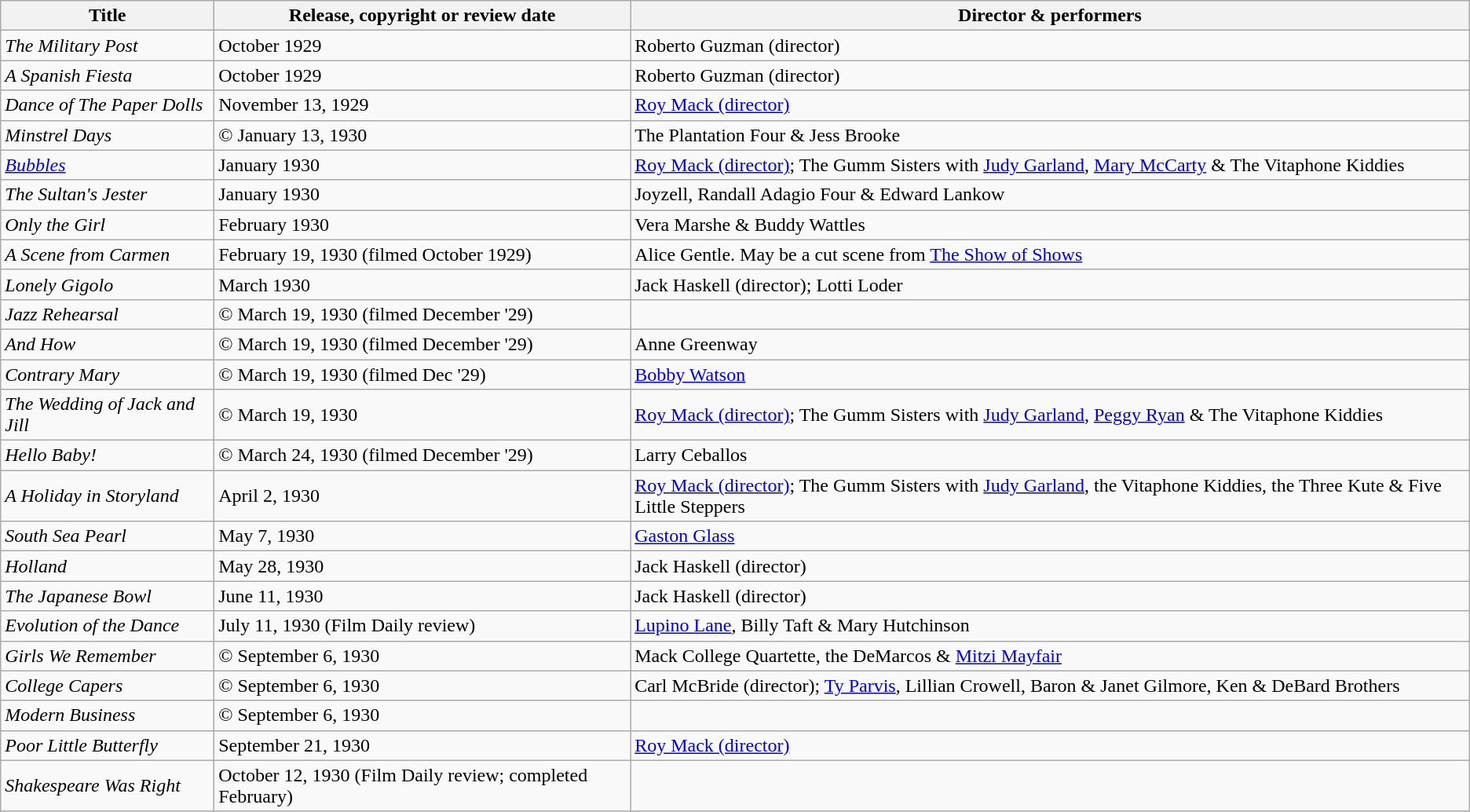<table class="wikitable sortable" border="1">
<tr>
<th>Title</th>
<th>Release, copyright or review date</th>
<th>Director & performers</th>
</tr>
<tr>
<td><em>The Military Post</em></td>
<td>October 1929</td>
<td>Roberto Guzman (director)</td>
</tr>
<tr>
<td><em>A Spanish Fiesta</em></td>
<td>October 1929</td>
<td>Roberto Guzman (director)</td>
</tr>
<tr>
<td><em>Dance of The Paper Dolls</em></td>
<td>November 13, 1929</td>
<td><a href='#'>Roy Mack (director)</a></td>
</tr>
<tr>
<td><em>Minstrel Days</em></td>
<td>© January 13, 1930</td>
<td>The Plantation Four & Jess Brooke</td>
</tr>
<tr>
<td><em><a href='#'>Bubbles</a></em></td>
<td>January 1930</td>
<td><a href='#'>Roy Mack (director)</a>; The Gumm Sisters with <a href='#'>Judy Garland</a>, <a href='#'>Mary McCarty</a> & The Vitaphone Kiddies</td>
</tr>
<tr>
<td><em>The Sultan's Jester</em></td>
<td>January 1930</td>
<td>Joyzell, Randall Adagio Four & Edward Lankow</td>
</tr>
<tr>
<td><em>Only the Girl</em></td>
<td>February 1930</td>
<td>Vera Marshe & Buddy Wattles</td>
</tr>
<tr>
<td><em>A Scene from Carmen</em></td>
<td>February 19, 1930 (filmed October 1929)</td>
<td>Alice Gentle. May be a cut scene from <a href='#'>The Show of Shows</a></td>
</tr>
<tr>
<td><em>Lonely Gigolo</em></td>
<td>March 1930</td>
<td>Jack Haskell (director); Lotti Loder</td>
</tr>
<tr>
<td><em>Jazz Rehearsal</em></td>
<td>© March 19, 1930 (filmed December '29)</td>
<td></td>
</tr>
<tr>
<td><em>And How</em></td>
<td>© March 19, 1930 (filmed December '29)</td>
<td>Anne Greenway</td>
</tr>
<tr>
<td><em>Contrary Mary</em></td>
<td>© March 19, 1930 (filmed Dec '29)</td>
<td><a href='#'>Bobby Watson</a></td>
</tr>
<tr>
<td><em>The Wedding of Jack and Jill</em></td>
<td>© March 19, 1930</td>
<td><a href='#'>Roy Mack (director)</a>; The Gumm Sisters with <a href='#'>Judy Garland</a>, <a href='#'>Peggy Ryan</a> & The Vitaphone Kiddies</td>
</tr>
<tr>
<td><em>Hello Baby! </em></td>
<td>© March 24, 1930 (filmed December '29)</td>
<td>Larry Ceballos</td>
</tr>
<tr>
<td><em>A Holiday in Storyland</em></td>
<td>April 2, 1930</td>
<td><a href='#'>Roy Mack (director)</a>; The Gumm Sisters with <a href='#'>Judy Garland</a>, the Vitaphone Kiddies, the Three Kute & Five Little Steppers</td>
</tr>
<tr>
<td><em>South Sea Pearl</em></td>
<td>May 7, 1930</td>
<td><a href='#'>Gaston Glass</a></td>
</tr>
<tr>
<td><em>Holland</em></td>
<td>May 28, 1930</td>
<td>Jack Haskell (director)</td>
</tr>
<tr>
<td><em>The Japanese Bowl</em></td>
<td>June 11, 1930</td>
<td>Jack Haskell (director)</td>
</tr>
<tr>
<td><em>Evolution of the Dance</em></td>
<td>July 11, 1930 (Film Daily review)</td>
<td><a href='#'>Lupino Lane</a>, Billy Taft & Mary Hutchinson</td>
</tr>
<tr>
<td><em>Girls We Remember</em></td>
<td>© September 6, 1930</td>
<td>Mack College Quartette, the DeMarcos & <a href='#'>Mitzi Mayfair</a></td>
</tr>
<tr>
<td><em>College Capers</em></td>
<td>© September 6, 1930</td>
<td>Carl McBride (director); <a href='#'>Ty Parvis</a>, Lillian Crowell, Baron & Janet Gilmore, Ken & DeBard Brothers</td>
</tr>
<tr>
<td><em>Modern Business</em></td>
<td>© September 6, 1930</td>
<td></td>
</tr>
<tr>
<td><em>Poor Little Butterfly</em></td>
<td>September 21, 1930</td>
<td><a href='#'>Roy Mack (director)</a></td>
</tr>
<tr>
<td><em>Shakespeare Was Right</em></td>
<td>October 12, 1930 (Film Daily review; completed February)</td>
<td></td>
</tr>
</table>
